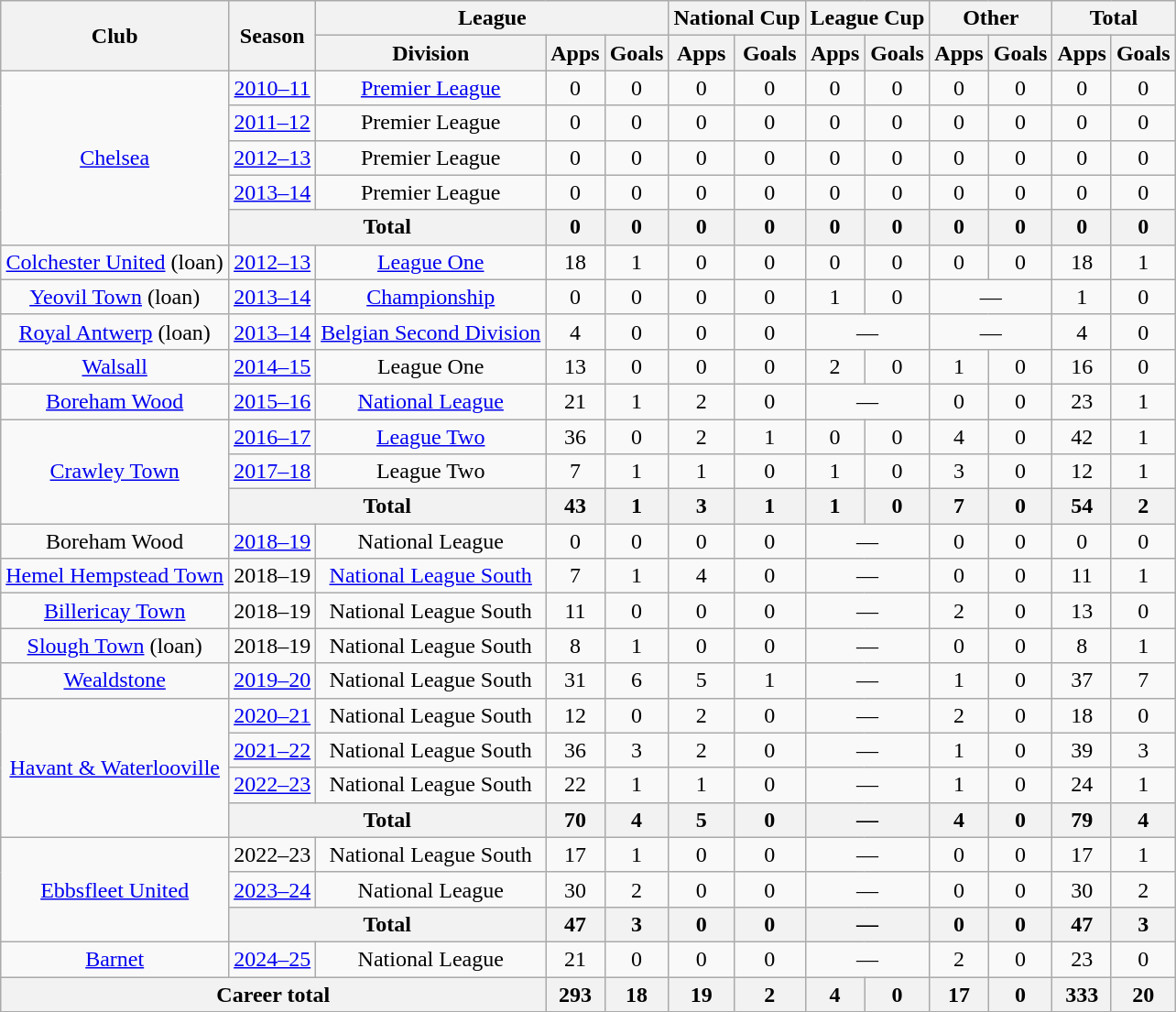<table class="wikitable" style="text-align:center">
<tr>
<th rowspan="2">Club</th>
<th rowspan="2">Season</th>
<th colspan="3">League</th>
<th colspan="2">National Cup</th>
<th colspan="2">League Cup</th>
<th colspan="2">Other</th>
<th colspan="2">Total</th>
</tr>
<tr>
<th>Division</th>
<th>Apps</th>
<th>Goals</th>
<th>Apps</th>
<th>Goals</th>
<th>Apps</th>
<th>Goals</th>
<th>Apps</th>
<th>Goals</th>
<th>Apps</th>
<th>Goals</th>
</tr>
<tr>
<td rowspan="5" valign="center"><a href='#'>Chelsea</a></td>
<td><a href='#'>2010–11</a></td>
<td><a href='#'>Premier League</a></td>
<td>0</td>
<td>0</td>
<td>0</td>
<td>0</td>
<td>0</td>
<td>0</td>
<td>0</td>
<td>0</td>
<td>0</td>
<td>0</td>
</tr>
<tr>
<td><a href='#'>2011–12</a></td>
<td>Premier League</td>
<td>0</td>
<td>0</td>
<td>0</td>
<td>0</td>
<td>0</td>
<td>0</td>
<td>0</td>
<td>0</td>
<td>0</td>
<td>0</td>
</tr>
<tr>
<td><a href='#'>2012–13</a></td>
<td>Premier League</td>
<td>0</td>
<td>0</td>
<td>0</td>
<td>0</td>
<td>0</td>
<td>0</td>
<td>0</td>
<td>0</td>
<td>0</td>
<td>0</td>
</tr>
<tr>
<td><a href='#'>2013–14</a></td>
<td>Premier League</td>
<td>0</td>
<td>0</td>
<td>0</td>
<td>0</td>
<td>0</td>
<td>0</td>
<td>0</td>
<td>0</td>
<td>0</td>
<td>0</td>
</tr>
<tr>
<th colspan="2">Total</th>
<th>0</th>
<th>0</th>
<th>0</th>
<th>0</th>
<th>0</th>
<th>0</th>
<th>0</th>
<th>0</th>
<th>0</th>
<th>0</th>
</tr>
<tr>
<td valign="center"><a href='#'>Colchester United</a> (loan)</td>
<td><a href='#'>2012–13</a></td>
<td><a href='#'>League One</a></td>
<td>18</td>
<td>1</td>
<td>0</td>
<td>0</td>
<td>0</td>
<td>0</td>
<td>0</td>
<td>0</td>
<td>18</td>
<td>1</td>
</tr>
<tr>
<td valign="center"><a href='#'>Yeovil Town</a> (loan)</td>
<td><a href='#'>2013–14</a></td>
<td><a href='#'>Championship</a></td>
<td>0</td>
<td>0</td>
<td>0</td>
<td>0</td>
<td>1</td>
<td>0</td>
<td colspan="2">—</td>
<td>1</td>
<td>0</td>
</tr>
<tr>
<td rowspan="1" valign="center"><a href='#'>Royal Antwerp</a> (loan)</td>
<td><a href='#'>2013–14</a></td>
<td><a href='#'>Belgian Second Division</a></td>
<td>4</td>
<td>0</td>
<td>0</td>
<td>0</td>
<td colspan="2">—</td>
<td colspan="2">—</td>
<td>4</td>
<td>0</td>
</tr>
<tr>
<td rowspan="1" valign="center"><a href='#'>Walsall</a></td>
<td><a href='#'>2014–15</a></td>
<td>League One</td>
<td>13</td>
<td>0</td>
<td>0</td>
<td>0</td>
<td>2</td>
<td>0</td>
<td>1</td>
<td>0</td>
<td>16</td>
<td>0</td>
</tr>
<tr>
<td rowspan="1" valign="center"><a href='#'>Boreham Wood</a></td>
<td><a href='#'>2015–16</a></td>
<td><a href='#'>National League</a></td>
<td>21</td>
<td>1</td>
<td>2</td>
<td>0</td>
<td colspan="2">—</td>
<td>0</td>
<td>0</td>
<td>23</td>
<td>1</td>
</tr>
<tr>
<td rowspan="3" valign="center"><a href='#'>Crawley Town</a></td>
<td><a href='#'>2016–17</a></td>
<td><a href='#'>League Two</a></td>
<td>36</td>
<td>0</td>
<td>2</td>
<td>1</td>
<td>0</td>
<td>0</td>
<td>4</td>
<td>0</td>
<td>42</td>
<td>1</td>
</tr>
<tr>
<td><a href='#'>2017–18</a></td>
<td>League Two</td>
<td>7</td>
<td>1</td>
<td>1</td>
<td>0</td>
<td>1</td>
<td>0</td>
<td>3</td>
<td>0</td>
<td>12</td>
<td>1</td>
</tr>
<tr>
<th colspan="2">Total</th>
<th>43</th>
<th>1</th>
<th>3</th>
<th>1</th>
<th>1</th>
<th>0</th>
<th>7</th>
<th>0</th>
<th>54</th>
<th>2</th>
</tr>
<tr>
<td rowspan="1" valign="center">Boreham Wood</td>
<td><a href='#'>2018–19</a></td>
<td>National League</td>
<td>0</td>
<td>0</td>
<td>0</td>
<td>0</td>
<td colspan="2">—</td>
<td>0</td>
<td>0</td>
<td>0</td>
<td>0</td>
</tr>
<tr>
<td rowspan="1" valign="center"><a href='#'>Hemel Hempstead Town</a></td>
<td>2018–19</td>
<td><a href='#'>National League South</a></td>
<td>7</td>
<td>1</td>
<td>4</td>
<td>0</td>
<td colspan="2">—</td>
<td>0</td>
<td>0</td>
<td>11</td>
<td>1</td>
</tr>
<tr>
<td rowspan="1" valign="center"><a href='#'>Billericay Town</a></td>
<td>2018–19</td>
<td>National League South</td>
<td>11</td>
<td>0</td>
<td>0</td>
<td>0</td>
<td colspan="2">—</td>
<td>2</td>
<td>0</td>
<td>13</td>
<td>0</td>
</tr>
<tr>
<td rowspan="1" valign="center"><a href='#'>Slough Town</a> (loan)</td>
<td>2018–19</td>
<td>National League South</td>
<td>8</td>
<td>1</td>
<td>0</td>
<td>0</td>
<td colspan="2">—</td>
<td>0</td>
<td>0</td>
<td>8</td>
<td>1</td>
</tr>
<tr>
<td><a href='#'>Wealdstone</a></td>
<td><a href='#'>2019–20</a></td>
<td>National League South</td>
<td>31</td>
<td>6</td>
<td>5</td>
<td>1</td>
<td colspan="2">—</td>
<td>1</td>
<td>0</td>
<td>37</td>
<td>7</td>
</tr>
<tr>
<td rowspan="4"><a href='#'>Havant & Waterlooville</a></td>
<td><a href='#'>2020–21</a></td>
<td>National League South</td>
<td>12</td>
<td>0</td>
<td>2</td>
<td>0</td>
<td colspan="2">—</td>
<td>2</td>
<td>0</td>
<td>18</td>
<td>0</td>
</tr>
<tr>
<td><a href='#'>2021–22</a></td>
<td>National League South</td>
<td>36</td>
<td>3</td>
<td>2</td>
<td>0</td>
<td colspan="2">—</td>
<td>1</td>
<td>0</td>
<td>39</td>
<td>3</td>
</tr>
<tr>
<td><a href='#'>2022–23</a></td>
<td>National League South</td>
<td>22</td>
<td>1</td>
<td>1</td>
<td>0</td>
<td colspan="2">—</td>
<td>1</td>
<td>0</td>
<td>24</td>
<td>1</td>
</tr>
<tr>
<th colspan="2">Total</th>
<th>70</th>
<th>4</th>
<th>5</th>
<th>0</th>
<th colspan="2">—</th>
<th>4</th>
<th>0</th>
<th>79</th>
<th>4</th>
</tr>
<tr>
<td rowspan="3"><a href='#'>Ebbsfleet United</a></td>
<td>2022–23</td>
<td>National League South</td>
<td>17</td>
<td>1</td>
<td>0</td>
<td>0</td>
<td colspan="2">—</td>
<td>0</td>
<td>0</td>
<td>17</td>
<td>1</td>
</tr>
<tr>
<td><a href='#'>2023–24</a></td>
<td>National League</td>
<td>30</td>
<td>2</td>
<td>0</td>
<td>0</td>
<td colspan="2">—</td>
<td>0</td>
<td>0</td>
<td>30</td>
<td>2</td>
</tr>
<tr>
<th colspan="2">Total</th>
<th>47</th>
<th>3</th>
<th>0</th>
<th>0</th>
<th colspan="2">—</th>
<th>0</th>
<th>0</th>
<th>47</th>
<th>3</th>
</tr>
<tr>
<td><a href='#'>Barnet</a></td>
<td><a href='#'>2024–25</a></td>
<td>National League</td>
<td>21</td>
<td>0</td>
<td>0</td>
<td>0</td>
<td colspan="2">—</td>
<td>2</td>
<td>0</td>
<td>23</td>
<td>0</td>
</tr>
<tr>
<th colspan="3">Career total</th>
<th>293</th>
<th>18</th>
<th>19</th>
<th>2</th>
<th>4</th>
<th>0</th>
<th>17</th>
<th>0</th>
<th>333</th>
<th>20</th>
</tr>
</table>
